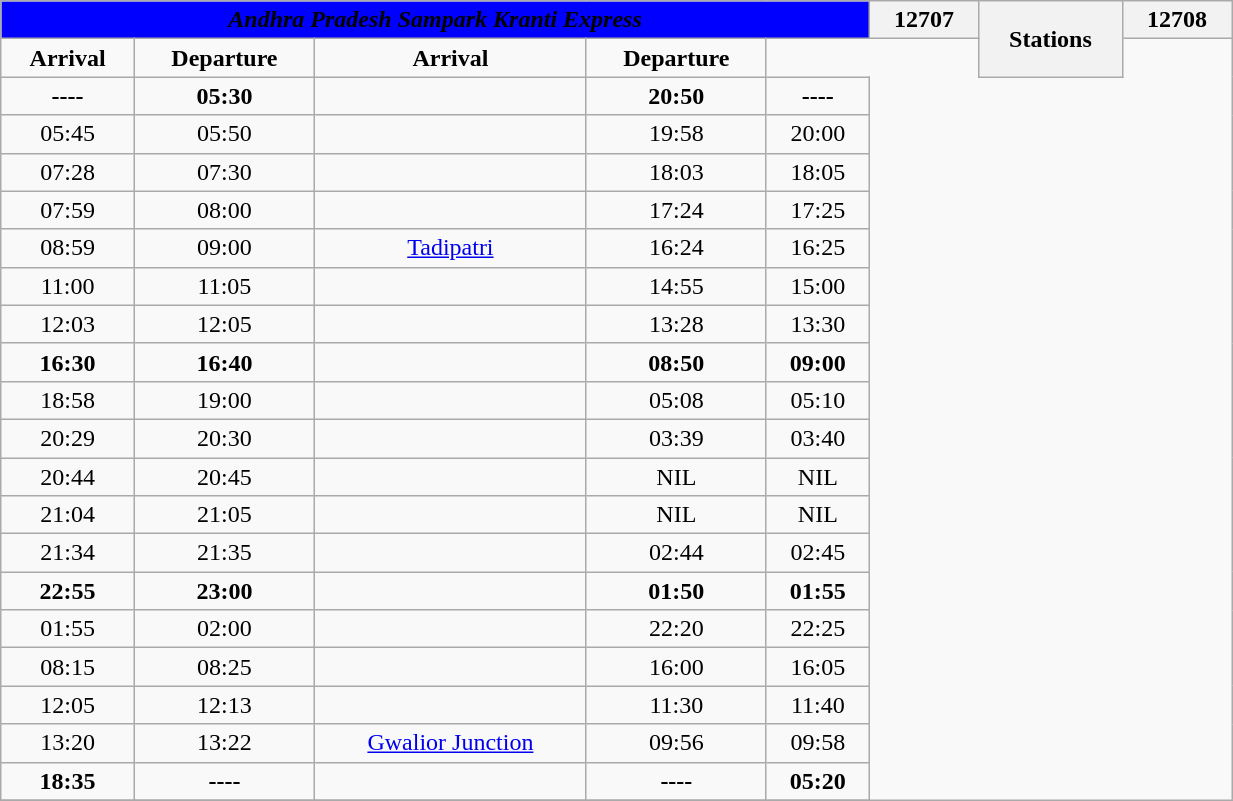<table class="wikitable" width="65%" style="text-align: center;">
<tr>
<th colspan="5" align="center" style="background:BLUE;"><span><em>Andhra Pradesh Sampark Kranti Express</em></span></th>
<th colspan="2">12707</th>
<th rowspan="2">Stations</th>
<th colspan="2">12708</th>
</tr>
<tr>
<td><strong>Arrival</strong></td>
<td><strong>Departure</strong></td>
<td><strong>Arrival</strong></td>
<td><strong>Departure</strong></td>
</tr>
<tr>
<td><strong>----</strong></td>
<td><strong>05:30</strong></td>
<td><strong></strong></td>
<td><strong>20:50</strong></td>
<td><strong>----</strong></td>
</tr>
<tr>
<td>05:45</td>
<td>05:50</td>
<td></td>
<td>19:58</td>
<td>20:00</td>
</tr>
<tr>
<td>07:28</td>
<td>07:30</td>
<td></td>
<td>18:03</td>
<td>18:05</td>
</tr>
<tr>
<td>07:59</td>
<td>08:00</td>
<td></td>
<td>17:24</td>
<td>17:25</td>
</tr>
<tr>
<td>08:59</td>
<td>09:00</td>
<td><a href='#'>Tadipatri</a></td>
<td>16:24</td>
<td>16:25</td>
</tr>
<tr>
<td>11:00</td>
<td>11:05</td>
<td></td>
<td>14:55</td>
<td>15:00</td>
</tr>
<tr>
<td>12:03</td>
<td>12:05</td>
<td></td>
<td>13:28</td>
<td>13:30</td>
</tr>
<tr>
<td><strong>16:30</strong></td>
<td><strong>16:40</strong></td>
<td><strong></strong></td>
<td><strong>08:50</strong></td>
<td><strong>09:00</strong></td>
</tr>
<tr>
<td>18:58</td>
<td>19:00</td>
<td></td>
<td>05:08</td>
<td>05:10</td>
</tr>
<tr>
<td>20:29</td>
<td>20:30</td>
<td></td>
<td>03:39</td>
<td>03:40</td>
</tr>
<tr>
<td>20:44</td>
<td>20:45</td>
<td></td>
<td>NIL</td>
<td>NIL</td>
</tr>
<tr>
<td>21:04</td>
<td>21:05</td>
<td></td>
<td>NIL</td>
<td>NIL</td>
</tr>
<tr>
<td>21:34</td>
<td>21:35</td>
<td></td>
<td>02:44</td>
<td>02:45</td>
</tr>
<tr>
<td><strong>22:55</strong></td>
<td><strong>23:00</strong></td>
<td><strong></strong></td>
<td><strong>01:50</strong></td>
<td><strong>01:55</strong></td>
</tr>
<tr>
<td>01:55</td>
<td>02:00</td>
<td></td>
<td>22:20</td>
<td>22:25</td>
</tr>
<tr>
<td>08:15</td>
<td>08:25</td>
<td></td>
<td>16:00</td>
<td>16:05</td>
</tr>
<tr>
<td>12:05</td>
<td>12:13</td>
<td></td>
<td>11:30</td>
<td>11:40</td>
</tr>
<tr>
<td>13:20</td>
<td>13:22</td>
<td><a href='#'>Gwalior Junction</a></td>
<td>09:56</td>
<td>09:58</td>
</tr>
<tr>
<td><strong>18:35</strong></td>
<td><strong>----</strong></td>
<td><strong></strong></td>
<td><strong>----</strong></td>
<td><strong>05:20</strong></td>
</tr>
<tr>
</tr>
</table>
